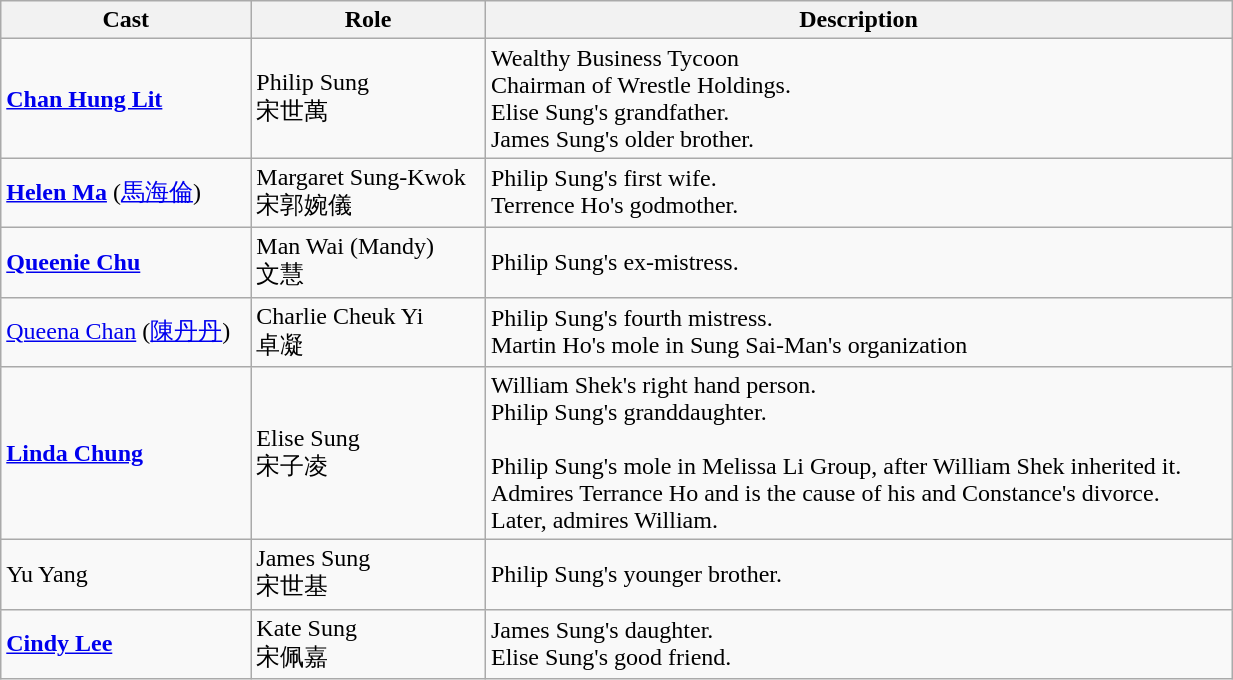<table class="wikitable" width="65%">
<tr>
<th>Cast</th>
<th>Role</th>
<th>Description</th>
</tr>
<tr>
<td><strong><a href='#'>Chan Hung Lit</a></strong></td>
<td>Philip Sung <br> 宋世萬</td>
<td>Wealthy Business Tycoon<br>Chairman of Wrestle Holdings.<br>Elise Sung's grandfather. <br> James Sung's older brother.</td>
</tr>
<tr>
<td><strong><a href='#'>Helen Ma</a></strong> (<a href='#'>馬海倫</a>)</td>
<td>Margaret Sung-Kwok <br> 宋郭婉儀</td>
<td>Philip Sung's first wife. <br> Terrence Ho's godmother.</td>
</tr>
<tr>
<td><strong><a href='#'>Queenie Chu</a></strong></td>
<td>Man Wai (Mandy) <br> 文慧</td>
<td>Philip Sung's ex-mistress.</td>
</tr>
<tr>
<td><a href='#'>Queena Chan</a> (<a href='#'>陳丹丹</a>)</td>
<td>Charlie Cheuk Yi <br> 卓凝</td>
<td>Philip Sung's fourth mistress.<br>Martin Ho's mole in Sung Sai-Man's organization</td>
</tr>
<tr>
<td><strong><a href='#'>Linda Chung</a></strong></td>
<td>Elise Sung <br> 宋子凌</td>
<td>William Shek's right hand person. <br> Philip Sung's granddaughter. <br><br>Philip Sung's mole in Melissa Li Group, after William Shek inherited it. <br> Admires Terrance Ho and is the cause of his and Constance's divorce. <br> Later, admires William.</td>
</tr>
<tr>
<td>Yu Yang</td>
<td>James Sung<br> 宋世基</td>
<td>Philip Sung's younger brother.</td>
</tr>
<tr>
<td><strong><a href='#'>Cindy Lee</a></strong></td>
<td>Kate Sung<br> 宋佩嘉</td>
<td>James Sung's daughter. <br> Elise Sung's good friend.</td>
</tr>
</table>
